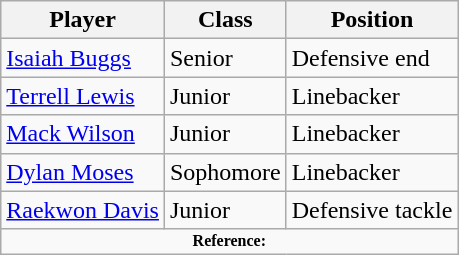<table class="wikitable">
<tr ;>
<th>Player</th>
<th>Class</th>
<th>Position</th>
</tr>
<tr>
<td><a href='#'>Isaiah Buggs</a></td>
<td>Senior</td>
<td>Defensive end</td>
</tr>
<tr>
<td><a href='#'>Terrell Lewis</a></td>
<td>Junior</td>
<td>Linebacker</td>
</tr>
<tr>
<td><a href='#'>Mack Wilson</a></td>
<td>Junior</td>
<td>Linebacker</td>
</tr>
<tr>
<td><a href='#'>Dylan Moses</a></td>
<td>Sophomore</td>
<td>Linebacker</td>
</tr>
<tr>
<td><a href='#'>Raekwon Davis</a></td>
<td>Junior</td>
<td>Defensive tackle</td>
</tr>
<tr>
<td colspan="3"  style="font-size:8pt; text-align:center;"><strong>Reference:</strong></td>
</tr>
</table>
